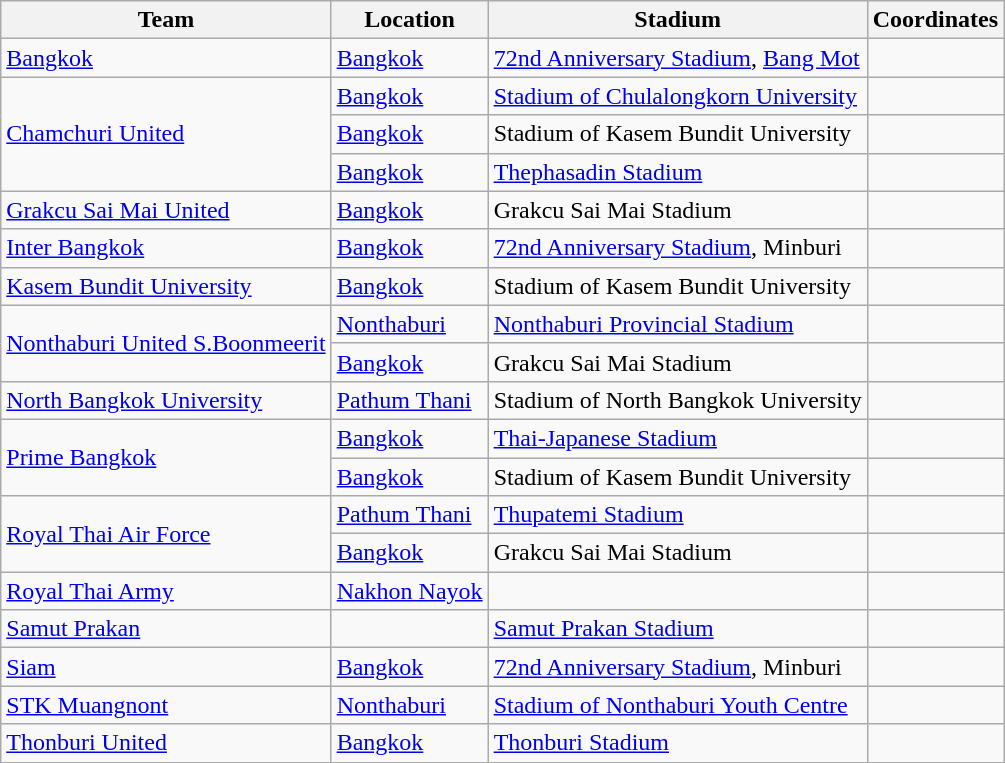<table class="wikitable sortable">
<tr>
<th>Team</th>
<th>Location</th>
<th>Stadium</th>
<th>Coordinates</th>
</tr>
<tr>
<td><a href='#'>Bangkok</a></td>
<td><a href='#'>Bangkok</a> </td>
<td><a href='#'>72nd Anniversary Stadium</a>, <a href='#'>Bang Mot</a></td>
<td></td>
</tr>
<tr>
<td rowspan="3"><a href='#'>Chamchuri United</a></td>
<td><a href='#'>Bangkok</a> </td>
<td><a href='#'>Stadium of Chulalongkorn University</a></td>
<td></td>
</tr>
<tr>
<td><a href='#'>Bangkok</a> </td>
<td>Stadium of Kasem Bundit University </td>
<td></td>
</tr>
<tr>
<td><a href='#'>Bangkok</a> </td>
<td><a href='#'>Thephasadin Stadium</a> </td>
<td></td>
</tr>
<tr>
<td><a href='#'>Grakcu Sai Mai United</a></td>
<td><a href='#'>Bangkok</a> </td>
<td>Grakcu Sai Mai Stadium</td>
<td></td>
</tr>
<tr>
<td><a href='#'>Inter Bangkok</a></td>
<td><a href='#'>Bangkok</a> </td>
<td><a href='#'>72nd Anniversary Stadium</a>, Minburi</td>
<td></td>
</tr>
<tr>
<td><a href='#'>Kasem Bundit University</a></td>
<td><a href='#'>Bangkok</a> </td>
<td>Stadium of Kasem Bundit University</td>
<td></td>
</tr>
<tr>
<td rowspan="2"><a href='#'>Nonthaburi United S.Boonmeerit</a></td>
<td><a href='#'>Nonthaburi</a> </td>
<td><a href='#'>Nonthaburi Provincial Stadium</a></td>
<td></td>
</tr>
<tr>
<td><a href='#'>Bangkok</a> </td>
<td>Grakcu Sai Mai Stadium </td>
<td></td>
</tr>
<tr>
<td><a href='#'>North Bangkok University</a></td>
<td><a href='#'>Pathum Thani</a> </td>
<td>Stadium of North Bangkok University</td>
<td></td>
</tr>
<tr>
<td rowspan="2"><a href='#'>Prime Bangkok</a></td>
<td><a href='#'>Bangkok</a> </td>
<td><a href='#'>Thai-Japanese Stadium</a></td>
<td></td>
</tr>
<tr>
<td><a href='#'>Bangkok</a> </td>
<td>Stadium of Kasem Bundit University </td>
<td></td>
</tr>
<tr>
<td rowspan="2"><a href='#'>Royal Thai Air Force</a></td>
<td><a href='#'>Pathum Thani</a> </td>
<td><a href='#'>Thupatemi Stadium</a></td>
<td></td>
</tr>
<tr>
<td><a href='#'>Bangkok</a> </td>
<td>Grakcu Sai Mai Stadium </td>
<td></td>
</tr>
<tr>
<td><a href='#'>Royal Thai Army</a></td>
<td><a href='#'>Nakhon Nayok</a> </td>
<td></td>
<td></td>
</tr>
<tr>
<td><a href='#'>Samut Prakan</a></td>
<td></td>
<td><a href='#'>Samut Prakan Stadium</a></td>
<td></td>
</tr>
<tr>
<td><a href='#'>Siam</a></td>
<td><a href='#'>Bangkok</a> </td>
<td><a href='#'>72nd Anniversary Stadium</a>, Minburi</td>
<td></td>
</tr>
<tr>
<td><a href='#'>STK Muangnont</a></td>
<td><a href='#'>Nonthaburi</a> </td>
<td><a href='#'>Stadium of Nonthaburi Youth Centre</a></td>
<td></td>
</tr>
<tr>
<td><a href='#'>Thonburi United</a></td>
<td><a href='#'>Bangkok</a> </td>
<td><a href='#'>Thonburi Stadium</a></td>
<td></td>
</tr>
</table>
